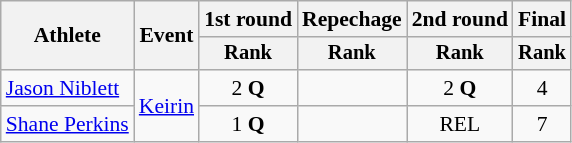<table class=wikitable style="font-size:90%">
<tr>
<th rowspan="2">Athlete</th>
<th rowspan="2">Event</th>
<th>1st round</th>
<th>Repechage</th>
<th>2nd round</th>
<th>Final</th>
</tr>
<tr style="font-size:95%">
<th>Rank</th>
<th>Rank</th>
<th>Rank</th>
<th>Rank</th>
</tr>
<tr align=center>
<td align=left><a href='#'>Jason Niblett</a></td>
<td align=left rowspan=2><a href='#'>Keirin</a></td>
<td>2 <strong>Q</strong></td>
<td></td>
<td>2 <strong>Q</strong></td>
<td>4</td>
</tr>
<tr align=center>
<td align=left><a href='#'>Shane Perkins</a></td>
<td>1 <strong>Q</strong></td>
<td></td>
<td>REL</td>
<td>7</td>
</tr>
</table>
